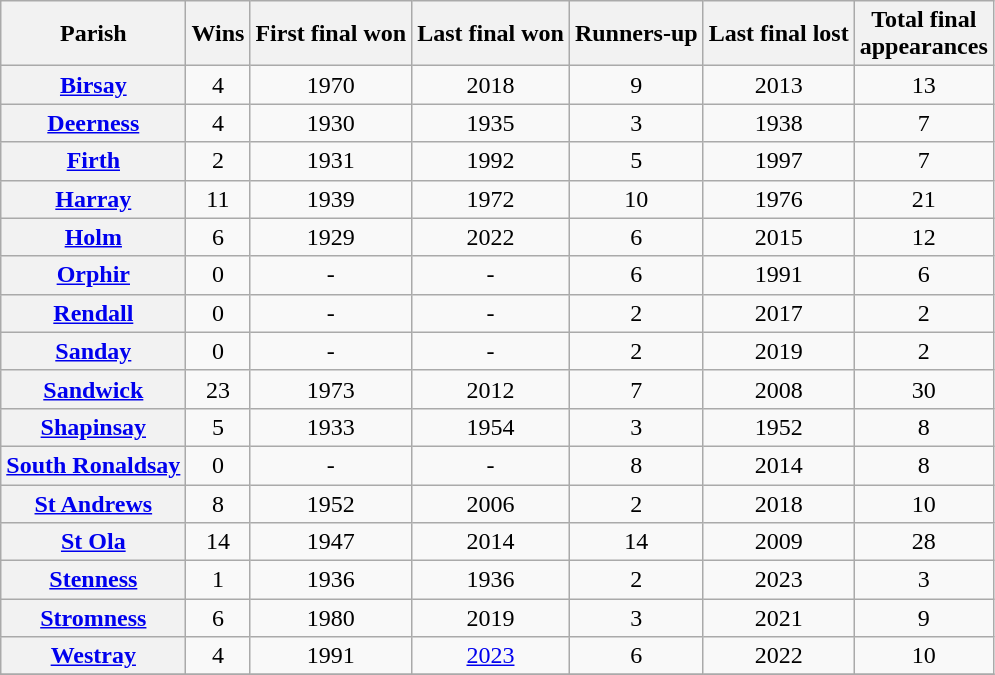<table class="wikitable sortable plainrowheaders" style="text-align:center">
<tr>
<th scope="col">Parish</th>
<th scope="col">Wins</th>
<th scope="col">First final won</th>
<th scope="col">Last final won</th>
<th scope="col">Runners-up</th>
<th scope="col">Last final lost</th>
<th scope="col">Total final<br>appearances</th>
</tr>
<tr>
<th scope="row"><a href='#'>Birsay</a></th>
<td>4</td>
<td>1970</td>
<td>2018</td>
<td>9</td>
<td>2013</td>
<td>13</td>
</tr>
<tr>
<th scope="row"><a href='#'>Deerness</a></th>
<td>4</td>
<td>1930</td>
<td>1935</td>
<td>3</td>
<td>1938</td>
<td>7</td>
</tr>
<tr>
<th scope="row"><a href='#'>Firth</a></th>
<td>2</td>
<td>1931</td>
<td>1992</td>
<td>5</td>
<td>1997</td>
<td>7</td>
</tr>
<tr>
<th scope="row"><a href='#'>Harray</a></th>
<td>11</td>
<td>1939</td>
<td>1972</td>
<td>10</td>
<td>1976</td>
<td>21</td>
</tr>
<tr>
<th scope="row"><a href='#'>Holm</a></th>
<td>6</td>
<td>1929</td>
<td>2022</td>
<td>6</td>
<td>2015</td>
<td>12</td>
</tr>
<tr>
<th scope="row"><a href='#'>Orphir</a></th>
<td>0</td>
<td>-</td>
<td>-</td>
<td>6</td>
<td>1991</td>
<td>6</td>
</tr>
<tr>
<th scope="row"><a href='#'>Rendall</a></th>
<td>0</td>
<td>-</td>
<td>-</td>
<td>2</td>
<td>2017</td>
<td>2</td>
</tr>
<tr>
<th scope="row"><a href='#'>Sanday</a></th>
<td>0</td>
<td>-</td>
<td>-</td>
<td>2</td>
<td>2019</td>
<td>2</td>
</tr>
<tr>
<th scope="row"><a href='#'>Sandwick</a></th>
<td>23</td>
<td>1973</td>
<td>2012</td>
<td>7</td>
<td>2008</td>
<td>30</td>
</tr>
<tr>
<th scope="row"><a href='#'>Shapinsay</a></th>
<td>5</td>
<td>1933</td>
<td>1954</td>
<td>3</td>
<td>1952</td>
<td>8</td>
</tr>
<tr>
<th scope="row"><a href='#'>South Ronaldsay</a></th>
<td>0</td>
<td>-</td>
<td>-</td>
<td>8</td>
<td>2014</td>
<td>8</td>
</tr>
<tr>
<th scope="row"><a href='#'>St Andrews</a></th>
<td>8</td>
<td>1952</td>
<td>2006</td>
<td>2</td>
<td>2018</td>
<td>10</td>
</tr>
<tr>
<th scope="row"><a href='#'>St Ola</a></th>
<td>14</td>
<td>1947</td>
<td>2014</td>
<td>14</td>
<td>2009</td>
<td>28</td>
</tr>
<tr>
<th scope="row"><a href='#'>Stenness</a></th>
<td>1</td>
<td>1936</td>
<td>1936</td>
<td>2</td>
<td>2023</td>
<td>3</td>
</tr>
<tr>
<th scope="row"><a href='#'>Stromness</a></th>
<td>6</td>
<td>1980</td>
<td>2019</td>
<td>3</td>
<td>2021</td>
<td>9</td>
</tr>
<tr>
<th scope="row"><a href='#'>Westray</a></th>
<td>4</td>
<td>1991</td>
<td><a href='#'>2023</a></td>
<td>6</td>
<td>2022</td>
<td>10</td>
</tr>
<tr>
</tr>
</table>
